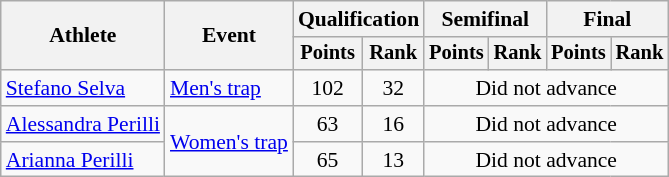<table class="wikitable" style="font-size:90%">
<tr>
<th rowspan="2">Athlete</th>
<th rowspan="2">Event</th>
<th colspan=2>Qualification</th>
<th colspan=2>Semifinal</th>
<th colspan=2>Final</th>
</tr>
<tr style="font-size:95%">
<th>Points</th>
<th>Rank</th>
<th>Points</th>
<th>Rank</th>
<th>Points</th>
<th>Rank</th>
</tr>
<tr align=center>
<td align=left><a href='#'>Stefano Selva</a></td>
<td align=left><a href='#'>Men's trap</a></td>
<td>102</td>
<td>32</td>
<td colspan=4>Did not advance</td>
</tr>
<tr align=center>
<td align=left><a href='#'>Alessandra Perilli</a></td>
<td align=left rowspan=2><a href='#'>Women's trap</a></td>
<td>63</td>
<td>16</td>
<td colspan=4>Did not advance</td>
</tr>
<tr align=center>
<td align=left><a href='#'>Arianna Perilli</a></td>
<td>65</td>
<td>13</td>
<td colspan=4>Did not advance</td>
</tr>
</table>
